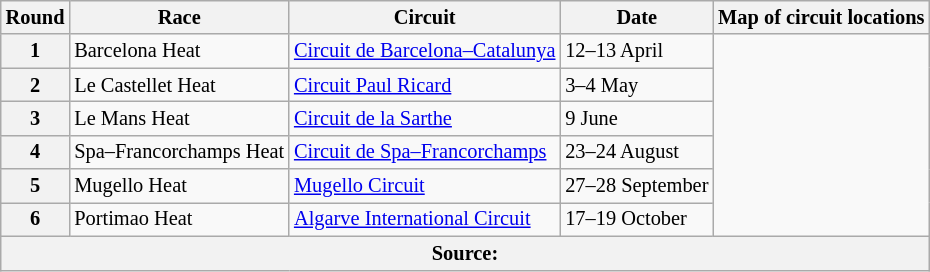<table class="wikitable" style="font-size: 85%;">
<tr>
<th>Round</th>
<th>Race</th>
<th>Circuit</th>
<th>Date</th>
<th>Map of circuit locations</th>
</tr>
<tr>
<th>1</th>
<td>Barcelona Heat</td>
<td> <a href='#'>Circuit de Barcelona–Catalunya</a></td>
<td>12–13 April</td>
<td rowspan="6"></td>
</tr>
<tr>
<th>2</th>
<td>Le Castellet Heat</td>
<td> <a href='#'>Circuit Paul Ricard</a></td>
<td>3–4 May</td>
</tr>
<tr>
<th>3</th>
<td>Le Mans Heat</td>
<td> <a href='#'>Circuit de la Sarthe</a></td>
<td>9 June</td>
</tr>
<tr>
<th>4</th>
<td>Spa–Francorchamps Heat</td>
<td> <a href='#'>Circuit de Spa–Francorchamps</a></td>
<td>23–24 August</td>
</tr>
<tr>
<th>5</th>
<td>Mugello Heat</td>
<td> <a href='#'>Mugello Circuit</a></td>
<td>27–28 September</td>
</tr>
<tr>
<th>6</th>
<td>Portimao Heat</td>
<td> <a href='#'>Algarve International Circuit</a></td>
<td>17–19 October</td>
</tr>
<tr>
<th colspan="5">Source:</th>
</tr>
</table>
